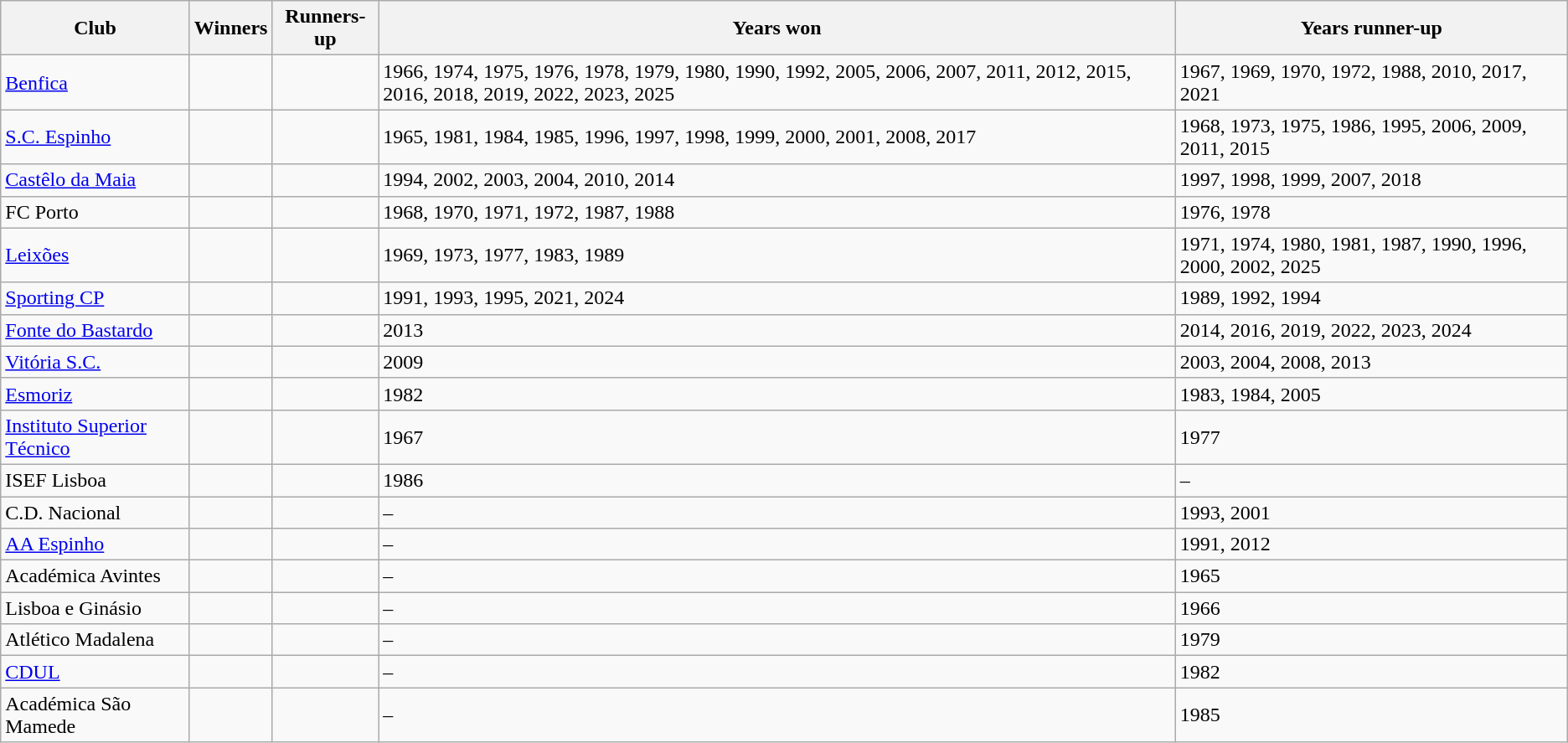<table class="wikitable plainrowheaders sortable">
<tr>
<th scope=col>Club</th>
<th scope=col>Winners</th>
<th scope=col>Runners-up</th>
<th scope=col>Years won</th>
<th scope=col>Years runner-up</th>
</tr>
<tr>
<td><a href='#'>Benfica</a></td>
<td></td>
<td></td>
<td>1966, 1974, 1975, 1976, 1978, 1979, 1980, 1990, 1992, 2005, 2006, 2007, 2011, 2012, 2015, 2016, 2018, 2019, 2022, 2023, 2025</td>
<td>1967, 1969, 1970, 1972, 1988, 2010, 2017, 2021</td>
</tr>
<tr>
<td><a href='#'>S.C. Espinho</a></td>
<td></td>
<td></td>
<td>1965, 1981, 1984, 1985, 1996, 1997, 1998, 1999, 2000, 2001, 2008, 2017</td>
<td>1968, 1973, 1975, 1986, 1995, 2006, 2009, 2011, 2015</td>
</tr>
<tr>
<td><a href='#'>Castêlo da Maia</a></td>
<td></td>
<td></td>
<td>1994, 2002, 2003, 2004, 2010, 2014</td>
<td>1997, 1998, 1999, 2007, 2018</td>
</tr>
<tr>
<td>FC Porto</td>
<td></td>
<td></td>
<td>1968, 1970, 1971, 1972, 1987, 1988</td>
<td>1976, 1978</td>
</tr>
<tr>
<td><a href='#'>Leixões</a></td>
<td></td>
<td></td>
<td>1969, 1973, 1977, 1983, 1989</td>
<td>1971, 1974, 1980, 1981, 1987, 1990, 1996, 2000, 2002, 2025</td>
</tr>
<tr>
<td><a href='#'>Sporting CP</a></td>
<td></td>
<td></td>
<td>1991, 1993, 1995, 2021, 2024</td>
<td>1989, 1992, 1994</td>
</tr>
<tr>
<td><a href='#'>Fonte do Bastardo</a></td>
<td></td>
<td></td>
<td>2013</td>
<td>2014, 2016, 2019, 2022, 2023, 2024</td>
</tr>
<tr>
<td><a href='#'>Vitória S.C.</a></td>
<td></td>
<td></td>
<td>2009</td>
<td>2003, 2004, 2008, 2013</td>
</tr>
<tr>
<td><a href='#'>Esmoriz</a></td>
<td></td>
<td></td>
<td>1982</td>
<td>1983, 1984, 2005</td>
</tr>
<tr>
<td><a href='#'>Instituto Superior Técnico</a></td>
<td></td>
<td></td>
<td>1967</td>
<td>1977</td>
</tr>
<tr>
<td>ISEF Lisboa</td>
<td></td>
<td></td>
<td>1986</td>
<td>–</td>
</tr>
<tr>
<td>C.D. Nacional</td>
<td></td>
<td></td>
<td>–</td>
<td>1993, 2001</td>
</tr>
<tr>
<td><a href='#'>AA Espinho</a></td>
<td></td>
<td></td>
<td>–</td>
<td>1991, 2012</td>
</tr>
<tr>
<td>Académica Avintes</td>
<td></td>
<td></td>
<td>–</td>
<td>1965</td>
</tr>
<tr>
<td>Lisboa e Ginásio</td>
<td></td>
<td></td>
<td>–</td>
<td>1966</td>
</tr>
<tr>
<td>Atlético Madalena</td>
<td></td>
<td></td>
<td>–</td>
<td>1979</td>
</tr>
<tr>
<td><a href='#'>CDUL</a></td>
<td></td>
<td></td>
<td>–</td>
<td>1982</td>
</tr>
<tr>
<td>Académica São Mamede</td>
<td></td>
<td></td>
<td>–</td>
<td>1985</td>
</tr>
</table>
